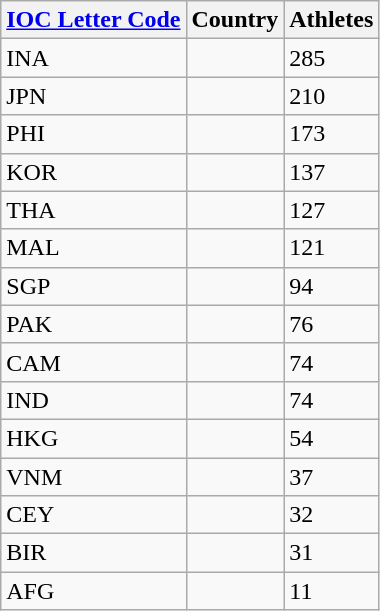<table class="wikitable collapsible collapsed sortable" style="border:0;">
<tr>
<th><a href='#'>IOC Letter Code</a></th>
<th>Country</th>
<th>Athletes</th>
</tr>
<tr>
<td>INA</td>
<td></td>
<td>285</td>
</tr>
<tr>
<td>JPN</td>
<td></td>
<td>210</td>
</tr>
<tr>
<td>PHI</td>
<td></td>
<td>173</td>
</tr>
<tr>
<td>KOR</td>
<td></td>
<td>137</td>
</tr>
<tr>
<td>THA</td>
<td></td>
<td>127</td>
</tr>
<tr>
<td>MAL</td>
<td></td>
<td>121</td>
</tr>
<tr>
<td>SGP</td>
<td></td>
<td>94</td>
</tr>
<tr>
<td>PAK</td>
<td></td>
<td>76</td>
</tr>
<tr>
<td>CAM</td>
<td></td>
<td>74</td>
</tr>
<tr>
<td>IND</td>
<td></td>
<td>74</td>
</tr>
<tr>
<td>HKG</td>
<td></td>
<td>54</td>
</tr>
<tr>
<td>VNM</td>
<td></td>
<td>37</td>
</tr>
<tr>
<td>CEY</td>
<td></td>
<td>32</td>
</tr>
<tr>
<td>BIR</td>
<td></td>
<td>31</td>
</tr>
<tr>
<td>AFG</td>
<td></td>
<td>11</td>
</tr>
<tr>
</tr>
</table>
